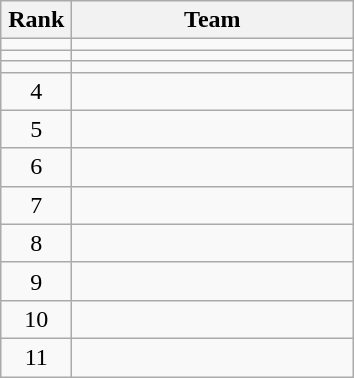<table class="wikitable" style="text-align: center;">
<tr>
<th width=40>Rank</th>
<th width=180>Team</th>
</tr>
<tr align=center>
<td></td>
<td style="text-align:left;"></td>
</tr>
<tr align=center>
<td></td>
<td style="text-align:left;"></td>
</tr>
<tr align=center>
<td></td>
<td style="text-align:left;"></td>
</tr>
<tr align=center>
<td>4</td>
<td style="text-align:left;"></td>
</tr>
<tr align=center>
<td>5</td>
<td style="text-align:left;"></td>
</tr>
<tr align=center>
<td>6</td>
<td style="text-align:left;"></td>
</tr>
<tr align=center>
<td>7</td>
<td style="text-align:left;"></td>
</tr>
<tr align=center>
<td>8</td>
<td style="text-align:left;"></td>
</tr>
<tr align=center>
<td>9</td>
<td style="text-align:left;"></td>
</tr>
<tr align=center>
<td>10</td>
<td style="text-align:left;"></td>
</tr>
<tr align=center>
<td>11</td>
<td style="text-align:left;"></td>
</tr>
</table>
